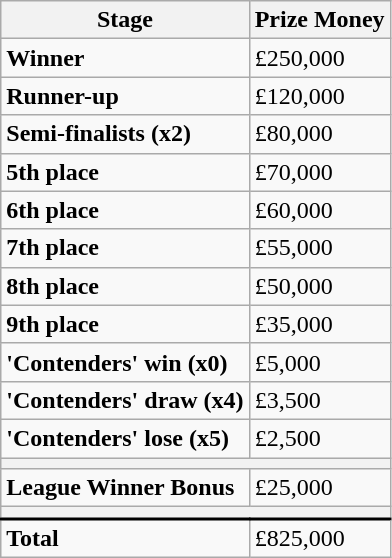<table class="wikitable">
<tr>
<th>Stage</th>
<th>Prize Money</th>
</tr>
<tr>
<td><strong>Winner</strong></td>
<td>£250,000</td>
</tr>
<tr>
<td><strong>Runner-up</strong></td>
<td>£120,000</td>
</tr>
<tr>
<td><strong>Semi-finalists (x2)</strong></td>
<td>£80,000</td>
</tr>
<tr>
<td><strong>5th place</strong></td>
<td>£70,000</td>
</tr>
<tr>
<td><strong>6th place</strong></td>
<td>£60,000</td>
</tr>
<tr>
<td><strong>7th place</strong></td>
<td>£55,000</td>
</tr>
<tr>
<td><strong>8th place</strong></td>
<td>£50,000</td>
</tr>
<tr>
<td><strong>9th place</strong></td>
<td>£35,000</td>
</tr>
<tr>
<td><strong>'Contenders' win (x0)</strong></td>
<td>£5,000</td>
</tr>
<tr>
<td><strong>'Contenders' draw (x4)</strong></td>
<td>£3,500</td>
</tr>
<tr>
<td><strong>'Contenders' lose (x5)</strong></td>
<td>£2,500</td>
</tr>
<tr>
<th colspan=3></th>
</tr>
<tr>
<td><strong>League Winner Bonus</strong></td>
<td>£25,000</td>
</tr>
<tr>
<th colspan=3></th>
</tr>
<tr style="border-top:2px solid black;">
<td><strong>Total</strong></td>
<td>£825,000</td>
</tr>
</table>
